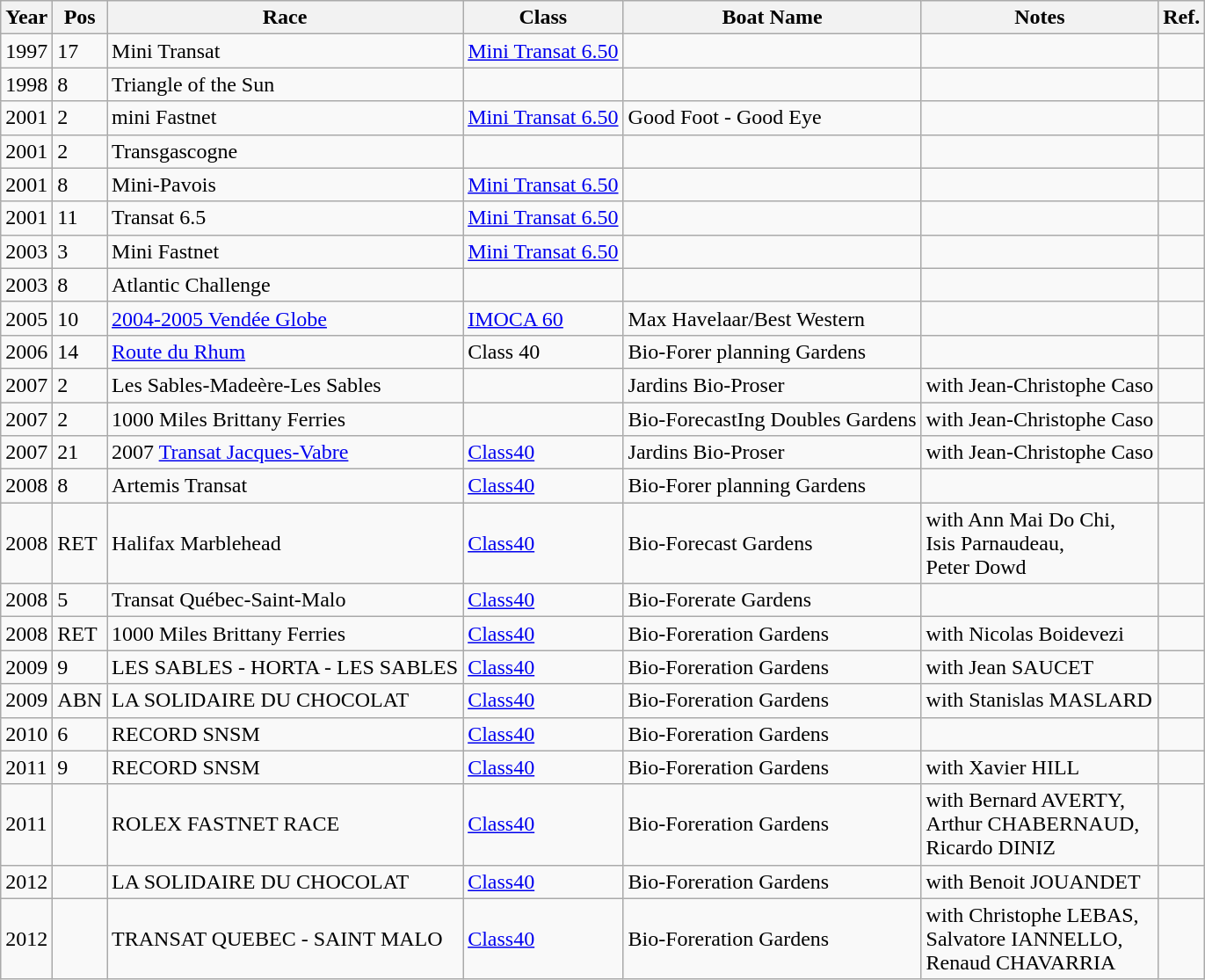<table class="wikitable sortable">
<tr>
<th>Year</th>
<th>Pos</th>
<th>Race</th>
<th>Class</th>
<th>Boat Name</th>
<th>Notes</th>
<th>Ref.</th>
</tr>
<tr>
<td>1997</td>
<td>17</td>
<td>Mini Transat</td>
<td><a href='#'>Mini Transat 6.50</a></td>
<td></td>
<td></td>
<td></td>
</tr>
<tr>
<td>1998</td>
<td>8</td>
<td>Triangle of the Sun</td>
<td></td>
<td></td>
<td></td>
<td></td>
</tr>
<tr>
<td>2001</td>
<td>2</td>
<td>mini Fastnet</td>
<td><a href='#'>Mini Transat 6.50</a></td>
<td>Good Foot - Good Eye</td>
<td></td>
<td></td>
</tr>
<tr>
<td>2001</td>
<td>2</td>
<td>Transgascogne</td>
<td></td>
<td></td>
<td></td>
<td></td>
</tr>
<tr>
<td>2001</td>
<td>8</td>
<td>Mini-Pavois</td>
<td><a href='#'>Mini Transat 6.50</a></td>
<td></td>
<td></td>
<td></td>
</tr>
<tr>
<td>2001</td>
<td>11</td>
<td>Transat 6.5</td>
<td><a href='#'>Mini Transat 6.50</a></td>
<td></td>
<td></td>
<td></td>
</tr>
<tr>
<td>2003</td>
<td>3</td>
<td>Mini Fastnet</td>
<td><a href='#'>Mini Transat 6.50</a></td>
<td></td>
<td></td>
<td></td>
</tr>
<tr>
<td>2003</td>
<td>8</td>
<td>Atlantic Challenge</td>
<td></td>
<td></td>
<td></td>
<td></td>
</tr>
<tr>
<td>2005</td>
<td>10</td>
<td><a href='#'>2004-2005 Vendée Globe</a></td>
<td><a href='#'>IMOCA 60</a></td>
<td>Max Havelaar/Best Western</td>
<td></td>
<td></td>
</tr>
<tr>
<td>2006</td>
<td>14</td>
<td><a href='#'>Route du Rhum</a></td>
<td>Class 40</td>
<td>Bio-Forer planning Gardens</td>
<td></td>
<td></td>
</tr>
<tr>
<td>2007</td>
<td>2</td>
<td>Les Sables-Madeère-Les Sables</td>
<td></td>
<td>Jardins Bio-Proser</td>
<td>with Jean-Christophe Caso</td>
<td></td>
</tr>
<tr>
<td>2007</td>
<td>2</td>
<td>1000 Miles Brittany Ferries</td>
<td></td>
<td>Bio-ForecastIng Doubles Gardens</td>
<td>with Jean-Christophe Caso</td>
<td></td>
</tr>
<tr>
<td>2007</td>
<td>21</td>
<td>2007 <a href='#'>Transat Jacques-Vabre</a></td>
<td><a href='#'>Class40</a></td>
<td>Jardins Bio-Proser</td>
<td>with Jean-Christophe Caso</td>
<td></td>
</tr>
<tr>
<td>2008</td>
<td>8</td>
<td>Artemis Transat</td>
<td><a href='#'>Class40</a></td>
<td>Bio-Forer planning Gardens</td>
<td></td>
<td></td>
</tr>
<tr>
<td>2008</td>
<td>RET</td>
<td>Halifax Marblehead</td>
<td><a href='#'>Class40</a></td>
<td>Bio-Forecast Gardens</td>
<td>with Ann Mai Do Chi,<br>Isis Parnaudeau,<br>Peter Dowd</td>
<td></td>
</tr>
<tr>
<td>2008</td>
<td>5</td>
<td>Transat Québec-Saint-Malo</td>
<td><a href='#'>Class40</a></td>
<td>Bio-Forerate Gardens</td>
<td></td>
<td></td>
</tr>
<tr>
<td>2008</td>
<td>RET</td>
<td>1000 Miles Brittany Ferries</td>
<td><a href='#'>Class40</a></td>
<td>Bio-Foreration Gardens</td>
<td>with Nicolas Boidevezi</td>
<td></td>
</tr>
<tr>
<td>2009</td>
<td>9</td>
<td>LES SABLES - HORTA - LES SABLES</td>
<td><a href='#'>Class40</a></td>
<td>Bio-Foreration Gardens</td>
<td>with Jean SAUCET</td>
<td></td>
</tr>
<tr>
<td>2009</td>
<td>ABN</td>
<td>LA SOLIDAIRE DU CHOCOLAT</td>
<td><a href='#'>Class40</a></td>
<td>Bio-Foreration Gardens</td>
<td>with Stanislas MASLARD</td>
<td></td>
</tr>
<tr>
<td>2010</td>
<td>6</td>
<td>RECORD SNSM</td>
<td><a href='#'>Class40</a></td>
<td>Bio-Foreration Gardens</td>
<td></td>
<td></td>
</tr>
<tr>
<td>2011</td>
<td>9</td>
<td>RECORD SNSM</td>
<td><a href='#'>Class40</a></td>
<td>Bio-Foreration Gardens</td>
<td>with Xavier HILL</td>
<td></td>
</tr>
<tr>
<td>2011</td>
<td></td>
<td>ROLEX FASTNET RACE</td>
<td><a href='#'>Class40</a></td>
<td>Bio-Foreration Gardens</td>
<td>with Bernard AVERTY,<br>Arthur CHABERNAUD,<br>Ricardo DINIZ</td>
<td></td>
</tr>
<tr>
<td>2012</td>
<td></td>
<td>LA SOLIDAIRE DU CHOCOLAT</td>
<td><a href='#'>Class40</a></td>
<td>Bio-Foreration Gardens</td>
<td>with Benoit JOUANDET</td>
<td></td>
</tr>
<tr>
<td>2012</td>
<td></td>
<td>TRANSAT QUEBEC - SAINT MALO</td>
<td><a href='#'>Class40</a></td>
<td>Bio-Foreration Gardens</td>
<td>with Christophe LEBAS,<br>Salvatore IANNELLO,<br>Renaud CHAVARRIA</td>
<td></td>
</tr>
</table>
